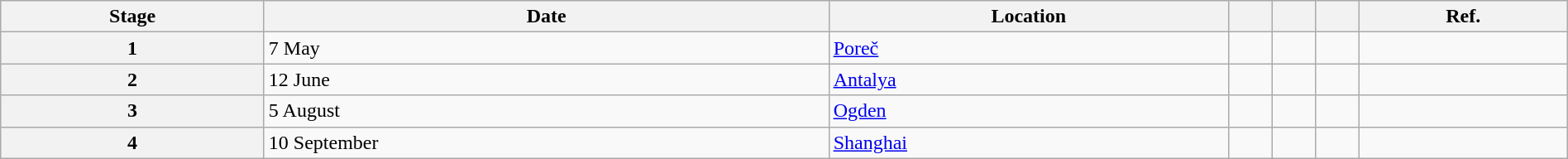<table class="wikitable" style="width:100%">
<tr>
<th>Stage</th>
<th>Date</th>
<th>Location</th>
<th></th>
<th></th>
<th></th>
<th>Ref.</th>
</tr>
<tr>
<th>1</th>
<td>7 May</td>
<td> <a href='#'>Poreč</a></td>
<td></td>
<td></td>
<td></td>
<td></td>
</tr>
<tr>
<th>2</th>
<td>12 June</td>
<td> <a href='#'>Antalya</a></td>
<td></td>
<td></td>
<td></td>
<td></td>
</tr>
<tr>
<th>3</th>
<td>5 August</td>
<td> <a href='#'>Ogden</a></td>
<td></td>
<td></td>
<td></td>
<td></td>
</tr>
<tr>
<th>4</th>
<td>10 September</td>
<td> <a href='#'>Shanghai</a></td>
<td></td>
<td></td>
<td></td>
<td></td>
</tr>
</table>
